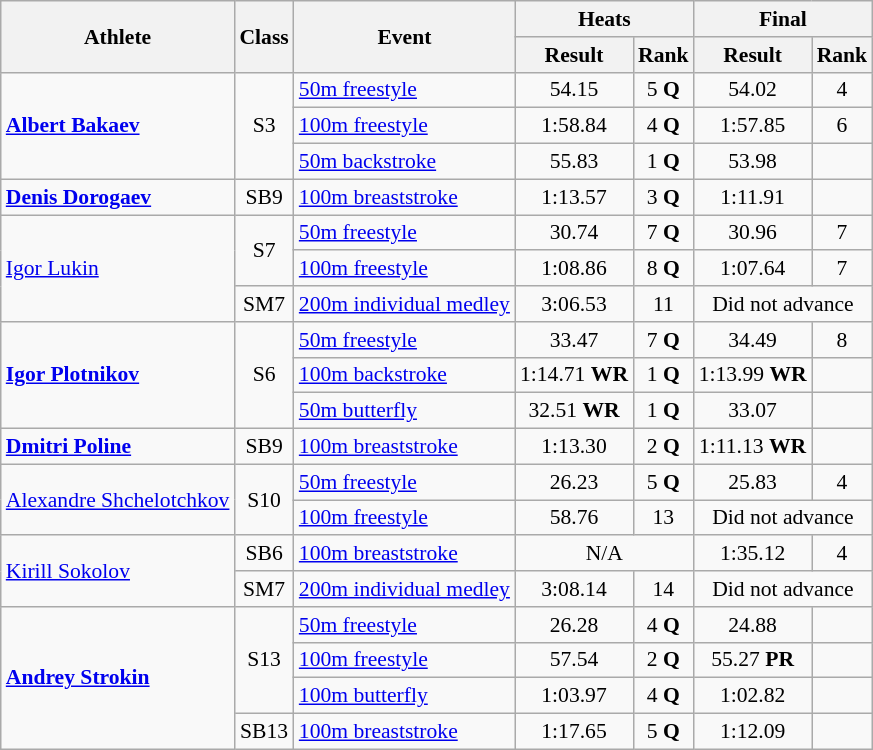<table class=wikitable style="font-size:90%">
<tr>
<th rowspan="2">Athlete</th>
<th rowspan="2">Class</th>
<th rowspan="2">Event</th>
<th colspan="2">Heats</th>
<th colspan="2">Final</th>
</tr>
<tr>
<th>Result</th>
<th>Rank</th>
<th>Result</th>
<th>Rank</th>
</tr>
<tr>
<td rowspan="3"><strong><a href='#'>Albert Bakaev</a></strong></td>
<td rowspan="3" style="text-align:center;">S3</td>
<td><a href='#'>50m freestyle</a></td>
<td style="text-align:center;">54.15</td>
<td style="text-align:center;">5 <strong>Q</strong></td>
<td style="text-align:center;">54.02</td>
<td style="text-align:center;">4</td>
</tr>
<tr>
<td><a href='#'>100m freestyle</a></td>
<td style="text-align:center;">1:58.84</td>
<td style="text-align:center;">4 <strong>Q</strong></td>
<td style="text-align:center;">1:57.85</td>
<td style="text-align:center;">6</td>
</tr>
<tr>
<td><a href='#'>50m backstroke</a></td>
<td style="text-align:center;">55.83</td>
<td style="text-align:center;">1 <strong>Q</strong></td>
<td style="text-align:center;">53.98</td>
<td style="text-align:center;"></td>
</tr>
<tr>
<td><strong><a href='#'>Denis Dorogaev</a></strong></td>
<td style="text-align:center;">SB9</td>
<td><a href='#'>100m breaststroke</a></td>
<td style="text-align:center;">1:13.57</td>
<td style="text-align:center;">3 <strong>Q</strong></td>
<td style="text-align:center;">1:11.91</td>
<td style="text-align:center;"></td>
</tr>
<tr>
<td rowspan="3"><a href='#'>Igor Lukin</a></td>
<td rowspan="2" style="text-align:center;">S7</td>
<td><a href='#'>50m freestyle</a></td>
<td style="text-align:center;">30.74</td>
<td style="text-align:center;">7 <strong>Q</strong></td>
<td style="text-align:center;">30.96</td>
<td style="text-align:center;">7</td>
</tr>
<tr>
<td><a href='#'>100m freestyle</a></td>
<td style="text-align:center;">1:08.86</td>
<td style="text-align:center;">8 <strong>Q</strong></td>
<td style="text-align:center;">1:07.64</td>
<td style="text-align:center;">7</td>
</tr>
<tr>
<td style="text-align:center;">SM7</td>
<td><a href='#'>200m individual medley</a></td>
<td style="text-align:center;">3:06.53</td>
<td style="text-align:center;">11</td>
<td style="text-align:center;" colspan="2">Did not advance</td>
</tr>
<tr>
<td rowspan="3"><strong><a href='#'>Igor Plotnikov</a></strong></td>
<td rowspan="3" style="text-align:center;">S6</td>
<td><a href='#'>50m freestyle</a></td>
<td style="text-align:center;">33.47</td>
<td style="text-align:center;">7 <strong>Q</strong></td>
<td style="text-align:center;">34.49</td>
<td style="text-align:center;">8</td>
</tr>
<tr>
<td><a href='#'>100m backstroke</a></td>
<td style="text-align:center;">1:14.71 <strong>WR</strong></td>
<td style="text-align:center;">1 <strong>Q</strong></td>
<td style="text-align:center;">1:13.99 <strong>WR</strong></td>
<td style="text-align:center;"></td>
</tr>
<tr>
<td><a href='#'>50m butterfly</a></td>
<td style="text-align:center;">32.51 <strong>WR</strong></td>
<td style="text-align:center;">1 <strong>Q</strong></td>
<td style="text-align:center;">33.07</td>
<td style="text-align:center;"></td>
</tr>
<tr>
<td><strong><a href='#'>Dmitri Poline</a></strong></td>
<td style="text-align:center;">SB9</td>
<td><a href='#'>100m breaststroke</a></td>
<td style="text-align:center;">1:13.30</td>
<td style="text-align:center;">2 <strong>Q</strong></td>
<td style="text-align:center;">1:11.13 <strong>WR</strong></td>
<td style="text-align:center;"></td>
</tr>
<tr>
<td rowspan="2"><a href='#'>Alexandre Shchelotchkov</a></td>
<td rowspan="2" style="text-align:center;">S10</td>
<td><a href='#'>50m freestyle</a></td>
<td style="text-align:center;">26.23</td>
<td style="text-align:center;">5 <strong>Q</strong></td>
<td style="text-align:center;">25.83</td>
<td style="text-align:center;">4</td>
</tr>
<tr>
<td><a href='#'>100m freestyle</a></td>
<td style="text-align:center;">58.76</td>
<td style="text-align:center;">13</td>
<td style="text-align:center;" colspan="2">Did not advance</td>
</tr>
<tr>
<td rowspan="2"><a href='#'>Kirill Sokolov</a></td>
<td style="text-align:center;">SB6</td>
<td><a href='#'>100m breaststroke</a></td>
<td style="text-align:center;" colspan="2">N/A</td>
<td style="text-align:center;">1:35.12</td>
<td style="text-align:center;">4</td>
</tr>
<tr>
<td style="text-align:center;">SM7</td>
<td><a href='#'>200m individual medley</a></td>
<td style="text-align:center;">3:08.14</td>
<td style="text-align:center;">14</td>
<td style="text-align:center;" colspan="2">Did not advance</td>
</tr>
<tr>
<td rowspan="4"><strong><a href='#'>Andrey Strokin</a></strong></td>
<td rowspan="3" style="text-align:center;">S13</td>
<td><a href='#'>50m freestyle</a></td>
<td style="text-align:center;">26.28</td>
<td style="text-align:center;">4 <strong>Q</strong></td>
<td style="text-align:center;">24.88</td>
<td style="text-align:center;"></td>
</tr>
<tr>
<td><a href='#'>100m freestyle</a></td>
<td style="text-align:center;">57.54</td>
<td style="text-align:center;">2 <strong>Q</strong></td>
<td style="text-align:center;">55.27 <strong>PR</strong></td>
<td style="text-align:center;"></td>
</tr>
<tr>
<td><a href='#'>100m butterfly</a></td>
<td style="text-align:center;">1:03.97</td>
<td style="text-align:center;">4 <strong>Q</strong></td>
<td style="text-align:center;">1:02.82</td>
<td style="text-align:center;"></td>
</tr>
<tr>
<td style="text-align:center;">SB13</td>
<td><a href='#'>100m breaststroke</a></td>
<td style="text-align:center;">1:17.65</td>
<td style="text-align:center;">5 <strong>Q</strong></td>
<td style="text-align:center;">1:12.09</td>
<td style="text-align:center;"></td>
</tr>
</table>
